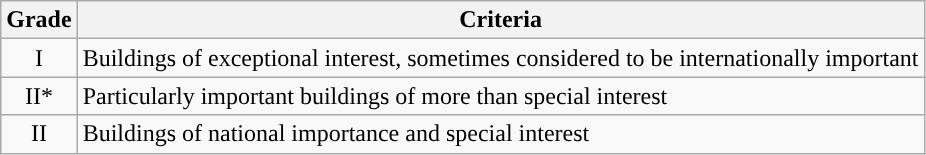<table class="wikitable">
<tr>
<th>Grade</th>
<th>Criteria</th>
</tr>
<tr>
<td align="center" >I</td>
<td>Buildings of exceptional interest, sometimes considered to be internationally important</td>
</tr>
<tr>
<td align="center" >II*</td>
<td>Particularly important buildings of more than special interest</td>
</tr>
<tr>
<td align="center" >II</td>
<td>Buildings of national importance and special interest</td>
</tr>
</table>
